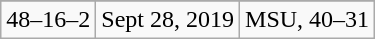<table class="wikitable">
<tr align="center">
</tr>
<tr align="center">
<td>48–16–2</td>
<td>Sept 28, 2019</td>
<td>MSU, 40–31</td>
</tr>
</table>
